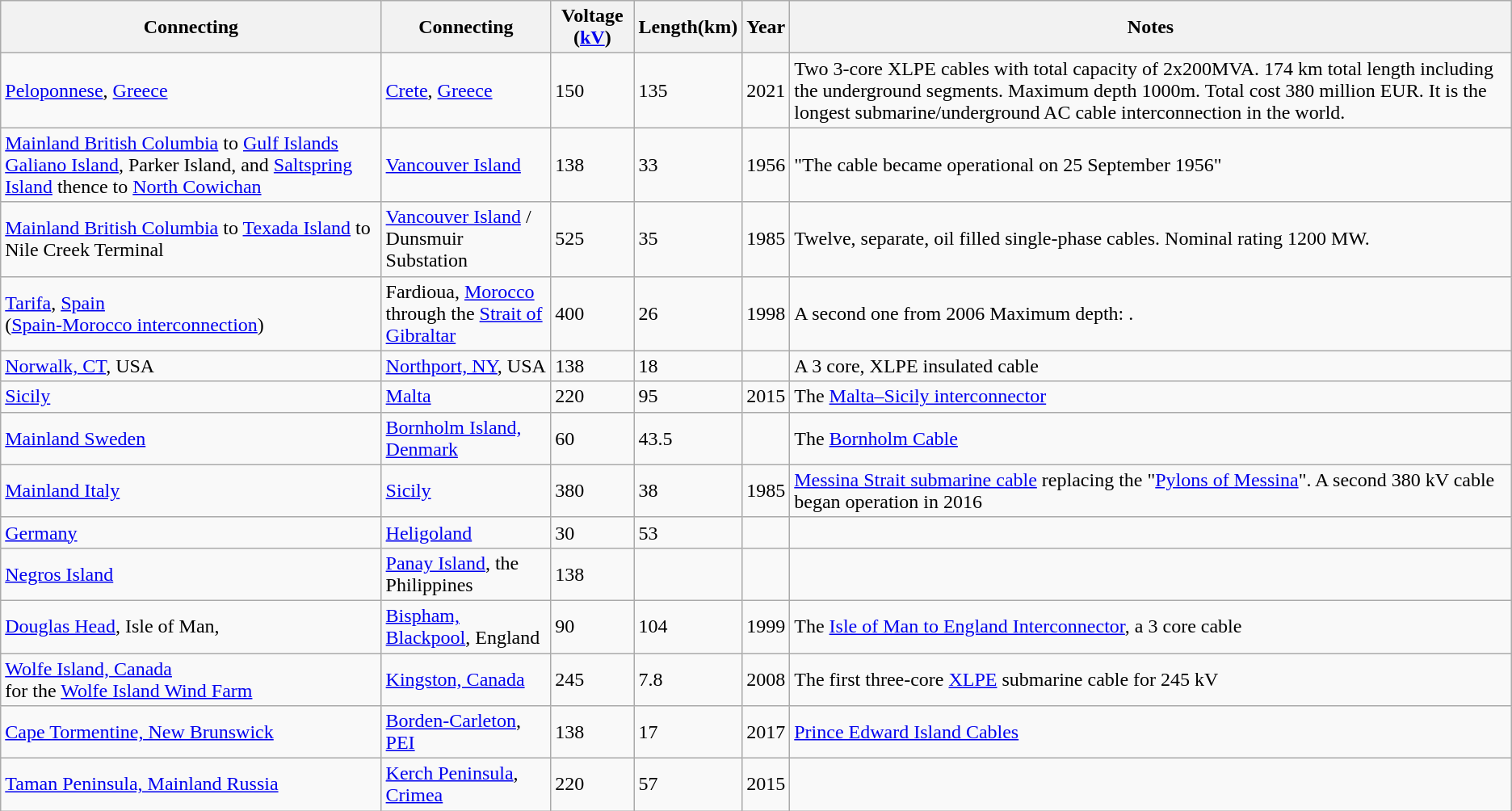<table class="wikitable sortable">
<tr>
<th>Connecting</th>
<th>Connecting</th>
<th>Voltage (<a href='#'>kV</a>)</th>
<th>Length(km)</th>
<th>Year</th>
<th>Notes</th>
</tr>
<tr>
<td><a href='#'>Peloponnese</a>, <a href='#'>Greece</a></td>
<td><a href='#'>Crete</a>, <a href='#'>Greece</a></td>
<td>150</td>
<td>135</td>
<td>2021</td>
<td>Two 3-core XLPE cables with total capacity of 2x200MVA. 174 km total length including the underground segments. Maximum depth 1000m. Total cost 380 million EUR. It is the longest submarine/underground AC cable interconnection in the world.</td>
</tr>
<tr>
<td><a href='#'>Mainland British Columbia</a> to <a href='#'>Gulf Islands</a> <a href='#'>Galiano Island</a>, Parker Island, and <a href='#'>Saltspring Island</a> thence to <a href='#'>North Cowichan</a></td>
<td><a href='#'>Vancouver Island</a></td>
<td>138</td>
<td>33</td>
<td>1956</td>
<td>"The cable became operational on 25 September 1956" </td>
</tr>
<tr>
<td><a href='#'>Mainland British Columbia</a> to <a href='#'>Texada Island</a> to Nile Creek Terminal</td>
<td><a href='#'>Vancouver Island</a> / Dunsmuir Substation</td>
<td>525</td>
<td>35</td>
<td>1985</td>
<td>Twelve, separate, oil filled single-phase cables.  Nominal rating 1200 MW.</td>
</tr>
<tr>
<td><a href='#'>Tarifa</a>, <a href='#'>Spain</a> <br>(<a href='#'>Spain-Morocco interconnection</a>)</td>
<td>Fardioua, <a href='#'>Morocco</a> <br>through the <a href='#'>Strait of Gibraltar</a></td>
<td>400</td>
<td>26</td>
<td>1998</td>
<td>A second one from 2006 Maximum depth: .</td>
</tr>
<tr>
<td><a href='#'>Norwalk, CT</a>, USA</td>
<td><a href='#'>Northport, NY</a>, USA</td>
<td>138</td>
<td>18</td>
<td></td>
<td>A 3 core, XLPE insulated cable</td>
</tr>
<tr>
<td><a href='#'>Sicily</a></td>
<td><a href='#'>Malta</a></td>
<td>220</td>
<td>95</td>
<td>2015</td>
<td>The <a href='#'>Malta–Sicily interconnector</a></td>
</tr>
<tr>
<td><a href='#'>Mainland Sweden</a></td>
<td><a href='#'>Bornholm Island, Denmark</a></td>
<td>60</td>
<td>43.5</td>
<td></td>
<td>The <a href='#'>Bornholm Cable</a></td>
</tr>
<tr>
<td><a href='#'>Mainland Italy</a></td>
<td><a href='#'>Sicily</a></td>
<td>380</td>
<td>38</td>
<td>1985</td>
<td><a href='#'>Messina Strait submarine cable</a> replacing the "<a href='#'>Pylons of Messina</a>". A second 380 kV cable began operation in 2016</td>
</tr>
<tr>
<td><a href='#'>Germany</a></td>
<td><a href='#'>Heligoland</a></td>
<td>30</td>
<td>53</td>
<td></td>
<td></td>
</tr>
<tr>
<td><a href='#'>Negros Island</a></td>
<td><a href='#'>Panay Island</a>, the Philippines</td>
<td>138</td>
<td></td>
<td></td>
<td></td>
</tr>
<tr>
<td><a href='#'>Douglas Head</a>, Isle of Man,</td>
<td><a href='#'>Bispham, Blackpool</a>, England</td>
<td>90</td>
<td>104</td>
<td>1999</td>
<td>The <a href='#'>Isle of Man to England Interconnector</a>, a 3 core cable</td>
</tr>
<tr>
<td><a href='#'>Wolfe Island, Canada</a> <br> for the <a href='#'>Wolfe Island Wind Farm</a></td>
<td><a href='#'>Kingston, Canada</a></td>
<td>245</td>
<td>7.8</td>
<td>2008</td>
<td>The first three-core <a href='#'>XLPE</a> submarine cable for 245 kV</td>
</tr>
<tr>
<td><a href='#'>Cape Tormentine, New Brunswick</a></td>
<td><a href='#'>Borden-Carleton</a>, <a href='#'>PEI</a></td>
<td>138</td>
<td>17</td>
<td>2017</td>
<td><a href='#'>Prince Edward Island Cables</a></td>
</tr>
<tr>
<td><a href='#'>Taman Peninsula, Mainland Russia</a></td>
<td><a href='#'>Kerch Peninsula</a>, <a href='#'>Crimea</a></td>
<td>220</td>
<td>57</td>
<td>2015</td>
<td></td>
</tr>
</table>
